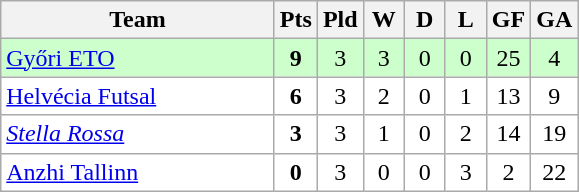<table class="wikitable" style="text-align: center;">
<tr>
<th width="175">Team</th>
<th width="20">Pts</th>
<th width="20">Pld</th>
<th width="20">W</th>
<th width="20">D</th>
<th width="20">L</th>
<th width="20">GF</th>
<th width="20">GA</th>
</tr>
<tr bgcolor=ccffcc>
<td align="left"> <a href='#'>Győri ETO</a></td>
<td><strong>9</strong></td>
<td>3</td>
<td>3</td>
<td>0</td>
<td>0</td>
<td>25</td>
<td>4</td>
</tr>
<tr bgcolor=ffffff>
<td align="left"> <a href='#'>Helvécia Futsal</a></td>
<td><strong>6</strong></td>
<td>3</td>
<td>2</td>
<td>0</td>
<td>1</td>
<td>13</td>
<td>9</td>
</tr>
<tr bgcolor=ffffff>
<td align="left"> <em><a href='#'>Stella Rossa</a></em></td>
<td><strong>3</strong></td>
<td>3</td>
<td>1</td>
<td>0</td>
<td>2</td>
<td>14</td>
<td>19</td>
</tr>
<tr bgcolor=ffffff>
<td align="left"> <a href='#'>Anzhi Tallinn</a></td>
<td><strong>0</strong></td>
<td>3</td>
<td>0</td>
<td>0</td>
<td>3</td>
<td>2</td>
<td>22</td>
</tr>
</table>
